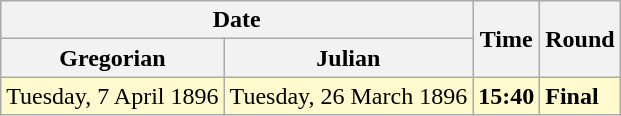<table class="wikitable">
<tr>
<th colspan=2>Date</th>
<th rowspan=2>Time</th>
<th rowspan=2>Round</th>
</tr>
<tr>
<th>Gregorian</th>
<th>Julian</th>
</tr>
<tr style=background:lemonchiffon>
<td>Tuesday, 7 April 1896</td>
<td>Tuesday, 26 March 1896</td>
<td><strong>15:40</strong></td>
<td><strong>Final</strong></td>
</tr>
</table>
